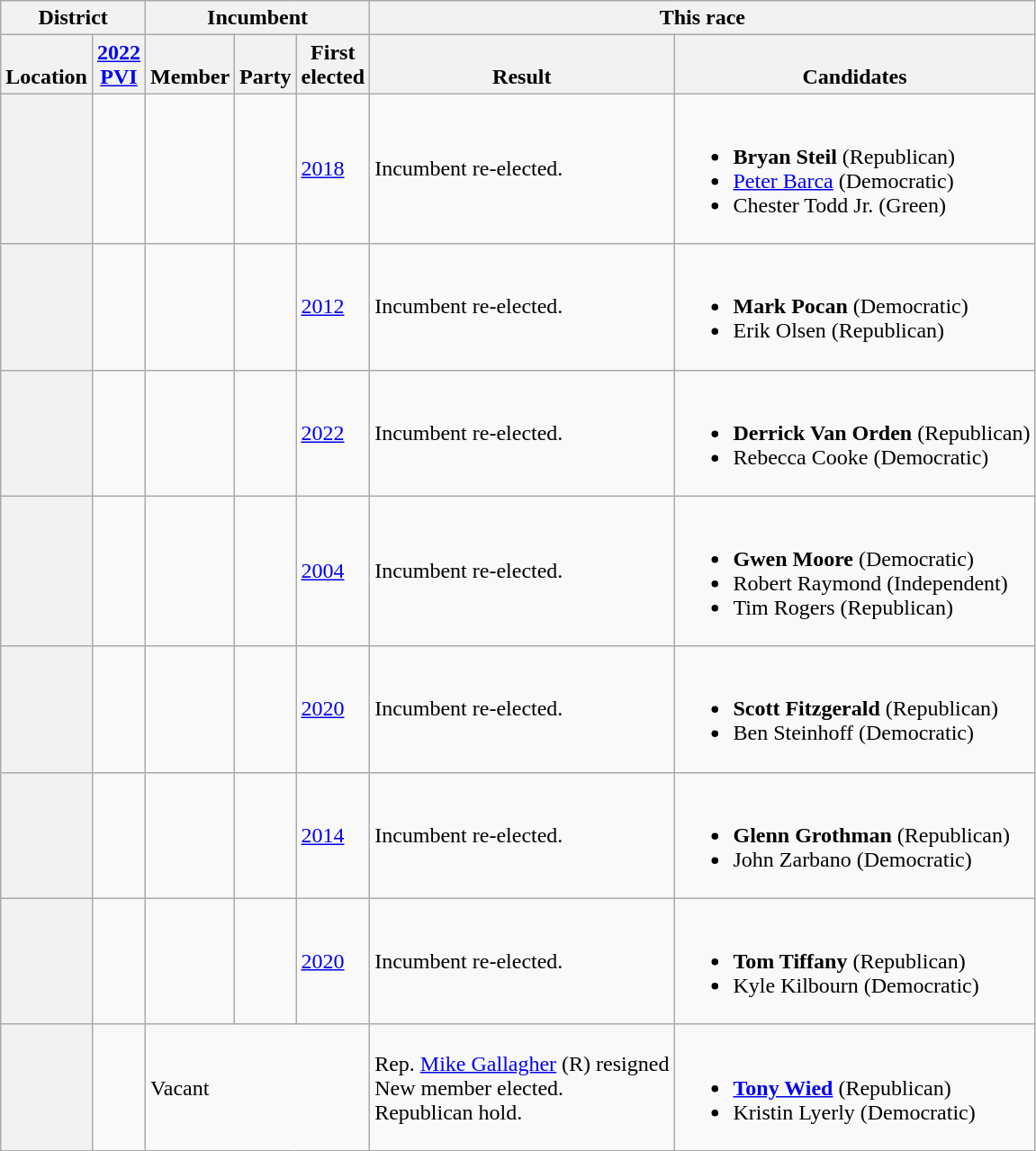<table class="wikitable sortable">
<tr>
<th colspan="2">District</th>
<th colspan="3">Incumbent</th>
<th colspan="2">This race</th>
</tr>
<tr valign="bottom">
<th>Location</th>
<th><a href='#'>2022</a><br><a href='#'>PVI</a></th>
<th>Member</th>
<th>Party</th>
<th>First<br>elected</th>
<th>Result</th>
<th>Candidates</th>
</tr>
<tr>
<th></th>
<td></td>
<td></td>
<td></td>
<td><a href='#'>2018</a></td>
<td>Incumbent re-elected.</td>
<td nowrap=""><br><ul><li> <strong>Bryan Steil</strong> (Republican)</li><li><a href='#'>Peter Barca</a> (Democratic)</li><li>Chester Todd Jr. (Green)</li></ul></td>
</tr>
<tr>
<th></th>
<td></td>
<td></td>
<td></td>
<td><a href='#'>2012</a></td>
<td>Incumbent re-elected.</td>
<td nowrap=""><br><ul><li> <strong>Mark Pocan</strong> (Democratic)</li><li>Erik Olsen (Republican)</li></ul></td>
</tr>
<tr>
<th></th>
<td></td>
<td></td>
<td></td>
<td><a href='#'>2022</a></td>
<td>Incumbent re-elected.</td>
<td nowrap=""><br><ul><li> <strong>Derrick Van Orden</strong> (Republican)</li><li>Rebecca Cooke (Democratic)</li></ul></td>
</tr>
<tr>
<th></th>
<td></td>
<td></td>
<td></td>
<td><a href='#'>2004</a></td>
<td>Incumbent re-elected.</td>
<td nowrap=""><br><ul><li> <strong>Gwen Moore</strong> (Democratic)</li><li>Robert Raymond (Independent)</li><li>Tim Rogers (Republican)</li></ul></td>
</tr>
<tr>
<th></th>
<td></td>
<td></td>
<td></td>
<td><a href='#'>2020</a></td>
<td>Incumbent re-elected.</td>
<td nowrap=""><br><ul><li> <strong>Scott Fitzgerald</strong> (Republican)</li><li>Ben Steinhoff (Democratic)</li></ul></td>
</tr>
<tr>
<th></th>
<td></td>
<td></td>
<td></td>
<td><a href='#'>2014</a></td>
<td>Incumbent re-elected.</td>
<td nowrap=""><br><ul><li> <strong>Glenn Grothman</strong> (Republican)</li><li>John Zarbano (Democratic)</li></ul></td>
</tr>
<tr>
<th></th>
<td></td>
<td></td>
<td></td>
<td><a href='#'>2020 </a></td>
<td>Incumbent re-elected.</td>
<td nowrap=""><br><ul><li> <strong>Tom Tiffany</strong> (Republican)</li><li>Kyle Kilbourn (Democratic)</li></ul></td>
</tr>
<tr>
<th></th>
<td></td>
<td colspan="3">Vacant</td>
<td>Rep. <a href='#'>Mike Gallagher</a> (R) resigned <br>New member elected.<br>Republican hold.</td>
<td nowrap=""><br><ul><li> <strong><a href='#'>Tony Wied</a></strong> (Republican)</li><li>Kristin Lyerly (Democratic)</li></ul></td>
</tr>
</table>
